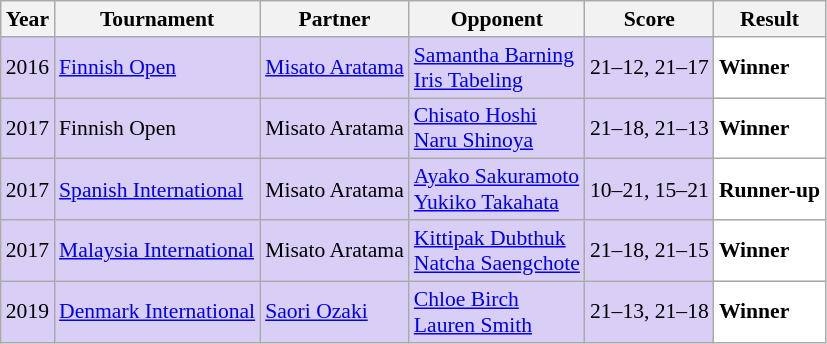<table class="sortable wikitable" style="font-size: 90%;">
<tr>
<th>Year</th>
<th>Tournament</th>
<th>Partner</th>
<th>Opponent</th>
<th>Score</th>
<th>Result</th>
</tr>
<tr style="background:#D8CEF6">
<td align="center">2016</td>
<td align="left"><a href='#'>Finnish Open</a></td>
<td align="left"> <a href='#'>Misato Aratama</a></td>
<td align="left"> <a href='#'>Samantha Barning</a><br> <a href='#'>Iris Tabeling</a></td>
<td align="left">21–12, 21–17</td>
<td style="text-align:left; background:white"> <strong>Winner</strong></td>
</tr>
<tr style="background:#D8CEF6">
<td align="center">2017</td>
<td align="left">Finnish Open</td>
<td align="left"> Misato Aratama</td>
<td align="left"> <a href='#'>Chisato Hoshi</a><br> <a href='#'>Naru Shinoya</a></td>
<td align="left">21–18, 21–13</td>
<td style="text-align:left; background:white"> <strong>Winner</strong></td>
</tr>
<tr style="background:#D8CEF6">
<td align="center">2017</td>
<td align="left"><a href='#'>Spanish International</a></td>
<td align="left"> Misato Aratama</td>
<td align="left"> <a href='#'>Ayako Sakuramoto</a><br> <a href='#'>Yukiko Takahata</a></td>
<td align="left">10–21, 15–21</td>
<td style="text-align:left; background:white"> <strong>Runner-up</strong></td>
</tr>
<tr style="background:#D8CEF6">
<td align="center">2017</td>
<td align="left"><a href='#'>Malaysia International</a></td>
<td align="left"> Misato Aratama</td>
<td align="left"> <a href='#'>Kittipak Dubthuk</a><br> <a href='#'>Natcha Saengchote</a></td>
<td align="left">21–18, 21–15</td>
<td style="text-align:left; background:white"> <strong>Winner</strong></td>
</tr>
<tr style="background:#D8CEF6">
<td align="center">2019</td>
<td align="left"><a href='#'>Denmark International</a></td>
<td align="left"> <a href='#'>Saori Ozaki</a></td>
<td align="left"> <a href='#'>Chloe Birch</a><br> <a href='#'>Lauren Smith</a></td>
<td align="left">21–13, 21–18</td>
<td style="text-align:left; background:white"> <strong>Winner</strong></td>
</tr>
</table>
